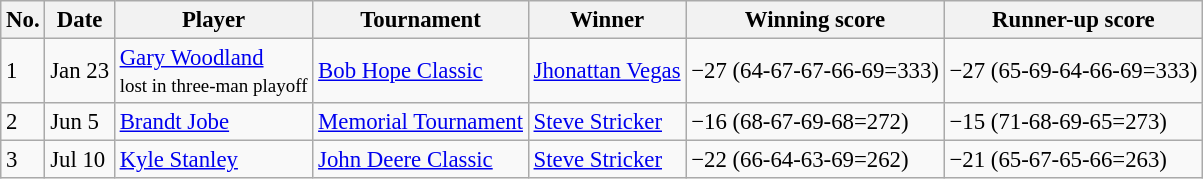<table class="wikitable" style="font-size:95%;">
<tr>
<th>No.</th>
<th>Date</th>
<th>Player</th>
<th>Tournament</th>
<th>Winner</th>
<th>Winning score</th>
<th>Runner-up score</th>
</tr>
<tr>
<td>1</td>
<td>Jan 23</td>
<td> <a href='#'>Gary Woodland</a><br><small>lost in three-man playoff</small></td>
<td><a href='#'>Bob Hope Classic</a></td>
<td> <a href='#'>Jhonattan Vegas</a></td>
<td>−27 (64-67-67-66-69=333)</td>
<td>−27 (65-69-64-66-69=333)</td>
</tr>
<tr>
<td>2</td>
<td>Jun 5</td>
<td> <a href='#'>Brandt Jobe</a></td>
<td><a href='#'>Memorial Tournament</a></td>
<td> <a href='#'>Steve Stricker</a></td>
<td>−16 (68-67-69-68=272)</td>
<td>−15 (71-68-69-65=273)</td>
</tr>
<tr>
<td>3</td>
<td>Jul 10</td>
<td> <a href='#'>Kyle Stanley</a></td>
<td><a href='#'>John Deere Classic</a></td>
<td> <a href='#'>Steve Stricker</a></td>
<td>−22 (66-64-63-69=262)</td>
<td>−21 (65-67-65-66=263)</td>
</tr>
</table>
